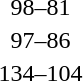<table style="text-align:center">
<tr>
<th width=200></th>
<th width=100></th>
<th width=200></th>
</tr>
<tr>
<td align=right><strong></strong></td>
<td align=center>98–81</td>
<td align=left></td>
</tr>
<tr>
<td align=right><strong></strong></td>
<td align=center>97–86</td>
<td align=left></td>
</tr>
<tr>
<td align=right><strong></strong></td>
<td align=center>134–104</td>
<td align=left></td>
</tr>
</table>
